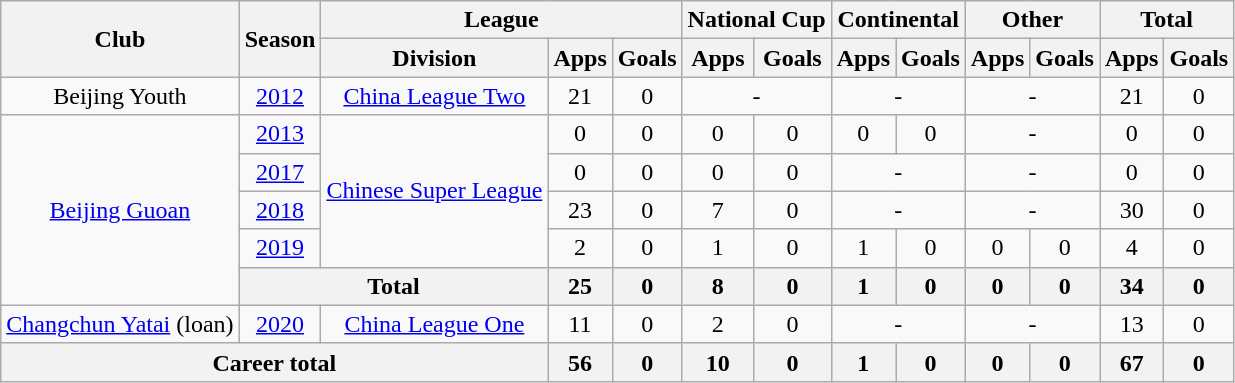<table class="wikitable" style="text-align: center">
<tr>
<th rowspan="2">Club</th>
<th rowspan="2">Season</th>
<th colspan="3">League</th>
<th colspan="2">National Cup</th>
<th colspan="2">Continental</th>
<th colspan="2">Other</th>
<th colspan="2">Total</th>
</tr>
<tr>
<th>Division</th>
<th>Apps</th>
<th>Goals</th>
<th>Apps</th>
<th>Goals</th>
<th>Apps</th>
<th>Goals</th>
<th>Apps</th>
<th>Goals</th>
<th>Apps</th>
<th>Goals</th>
</tr>
<tr>
<td>Beijing Youth</td>
<td><a href='#'>2012</a></td>
<td><a href='#'>China League Two</a></td>
<td>21</td>
<td>0</td>
<td colspan="2">-</td>
<td colspan="2">-</td>
<td colspan="2">-</td>
<td>21</td>
<td>0</td>
</tr>
<tr>
<td rowspan="5"><a href='#'>Beijing Guoan</a></td>
<td><a href='#'>2013</a></td>
<td rowspan="4"><a href='#'>Chinese Super League</a></td>
<td>0</td>
<td>0</td>
<td>0</td>
<td>0</td>
<td>0</td>
<td>0</td>
<td colspan="2">-</td>
<td>0</td>
<td>0</td>
</tr>
<tr>
<td><a href='#'>2017</a></td>
<td>0</td>
<td>0</td>
<td>0</td>
<td>0</td>
<td colspan="2">-</td>
<td colspan="2">-</td>
<td>0</td>
<td>0</td>
</tr>
<tr>
<td><a href='#'>2018</a></td>
<td>23</td>
<td>0</td>
<td>7</td>
<td>0</td>
<td colspan="2">-</td>
<td colspan="2">-</td>
<td>30</td>
<td>0</td>
</tr>
<tr>
<td><a href='#'>2019</a></td>
<td>2</td>
<td>0</td>
<td>1</td>
<td>0</td>
<td>1</td>
<td>0</td>
<td>0</td>
<td>0</td>
<td>4</td>
<td>0</td>
</tr>
<tr>
<th colspan="2">Total</th>
<th>25</th>
<th>0</th>
<th>8</th>
<th>0</th>
<th>1</th>
<th>0</th>
<th>0</th>
<th>0</th>
<th>34</th>
<th>0</th>
</tr>
<tr>
<td><a href='#'>Changchun Yatai</a> (loan)</td>
<td><a href='#'>2020</a></td>
<td><a href='#'>China League One</a></td>
<td>11</td>
<td>0</td>
<td>2</td>
<td>0</td>
<td colspan="2">-</td>
<td colspan="2">-</td>
<td>13</td>
<td>0</td>
</tr>
<tr>
<th colspan=3>Career total</th>
<th>56</th>
<th>0</th>
<th>10</th>
<th>0</th>
<th>1</th>
<th>0</th>
<th>0</th>
<th>0</th>
<th>67</th>
<th>0</th>
</tr>
</table>
